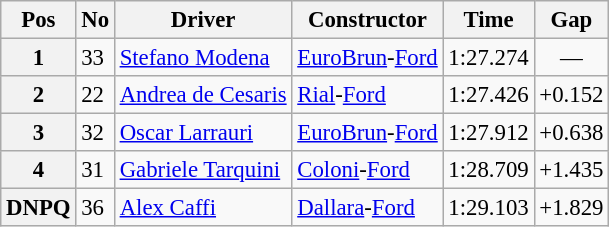<table class="wikitable sortable" style="font-size: 95%;">
<tr>
<th>Pos</th>
<th>No</th>
<th>Driver</th>
<th>Constructor</th>
<th>Time</th>
<th>Gap</th>
</tr>
<tr>
<th>1</th>
<td>33</td>
<td> <a href='#'>Stefano Modena</a></td>
<td><a href='#'>EuroBrun</a>-<a href='#'>Ford</a></td>
<td>1:27.274</td>
<td align="center">—</td>
</tr>
<tr>
<th>2</th>
<td>22</td>
<td> <a href='#'>Andrea de Cesaris</a></td>
<td><a href='#'>Rial</a>-<a href='#'>Ford</a></td>
<td>1:27.426</td>
<td>+0.152</td>
</tr>
<tr>
<th>3</th>
<td>32</td>
<td> <a href='#'>Oscar Larrauri</a></td>
<td><a href='#'>EuroBrun</a>-<a href='#'>Ford</a></td>
<td>1:27.912</td>
<td>+0.638</td>
</tr>
<tr>
<th>4</th>
<td>31</td>
<td> <a href='#'>Gabriele Tarquini</a></td>
<td><a href='#'>Coloni</a>-<a href='#'>Ford</a></td>
<td>1:28.709</td>
<td>+1.435</td>
</tr>
<tr>
<th>DNPQ</th>
<td>36</td>
<td> <a href='#'>Alex Caffi</a></td>
<td><a href='#'>Dallara</a>-<a href='#'>Ford</a></td>
<td>1:29.103</td>
<td>+1.829</td>
</tr>
</table>
